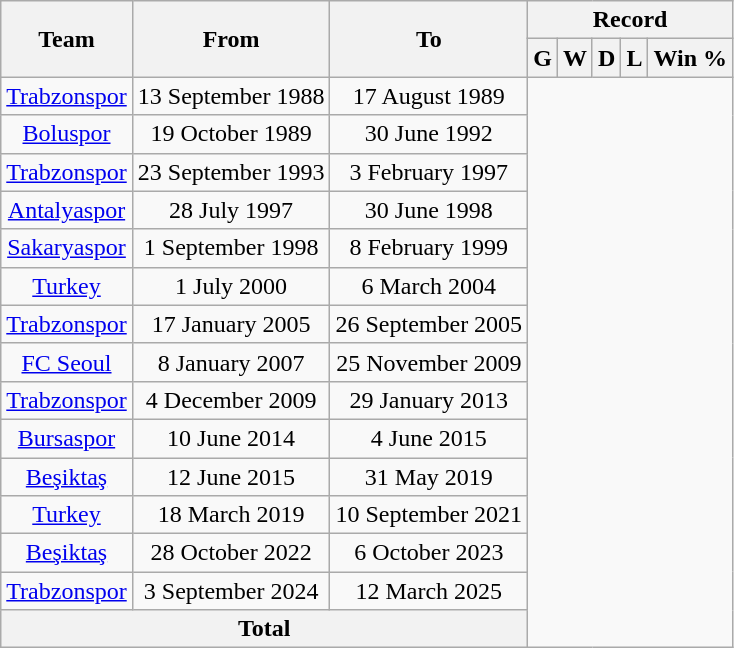<table class="wikitable" style="text-align: center">
<tr>
<th rowspan="2">Team</th>
<th rowspan="2">From</th>
<th rowspan="2">To</th>
<th colspan="5">Record</th>
</tr>
<tr>
<th>G</th>
<th>W</th>
<th>D</th>
<th>L</th>
<th>Win %</th>
</tr>
<tr |->
<td align=center><a href='#'>Trabzonspor</a></td>
<td align=center>13 September 1988</td>
<td align=center>17 August 1989<br></td>
</tr>
<tr>
<td align=center><a href='#'>Boluspor</a></td>
<td align=center>19 October 1989</td>
<td align=center>30 June 1992<br></td>
</tr>
<tr>
<td align=center><a href='#'>Trabzonspor</a></td>
<td align=center>23 September 1993</td>
<td align=center>3 February 1997<br></td>
</tr>
<tr>
<td align=center><a href='#'>Antalyaspor</a></td>
<td align=center>28 July 1997</td>
<td align=center>30 June 1998<br></td>
</tr>
<tr>
<td align=center><a href='#'>Sakaryaspor</a></td>
<td align=center>1 September 1998</td>
<td align=center>8 February 1999<br></td>
</tr>
<tr>
<td align=center><a href='#'>Turkey</a></td>
<td align=center>1 July 2000</td>
<td align=center>6 March 2004<br></td>
</tr>
<tr>
<td align=center><a href='#'>Trabzonspor</a></td>
<td align=center>17 January 2005</td>
<td align=center>26 September 2005<br></td>
</tr>
<tr>
<td align=center><a href='#'>FC Seoul</a></td>
<td align=center>8 January 2007</td>
<td align=center>25 November 2009<br></td>
</tr>
<tr>
<td align=center><a href='#'>Trabzonspor</a></td>
<td align=center>4 December 2009</td>
<td align=center>29 January 2013<br></td>
</tr>
<tr>
<td align=center><a href='#'>Bursaspor</a></td>
<td align=center>10 June 2014</td>
<td align=center>4 June 2015<br></td>
</tr>
<tr>
<td align=center><a href='#'>Beşiktaş</a></td>
<td align=center>12 June 2015</td>
<td align=center>31 May 2019<br></td>
</tr>
<tr>
<td align=center><a href='#'>Turkey</a></td>
<td align=centre>18 March 2019</td>
<td align=centre>10 September 2021<br></td>
</tr>
<tr>
<td align=center><a href='#'>Beşiktaş</a></td>
<td align=center>28 October 2022</td>
<td align=center>6 October 2023<br></td>
</tr>
<tr>
<td align=center><a href='#'>Trabzonspor</a></td>
<td align=center>3 September 2024</td>
<td align=center>12 March 2025<br></td>
</tr>
<tr>
<th colspan="3">Total<br></th>
</tr>
</table>
